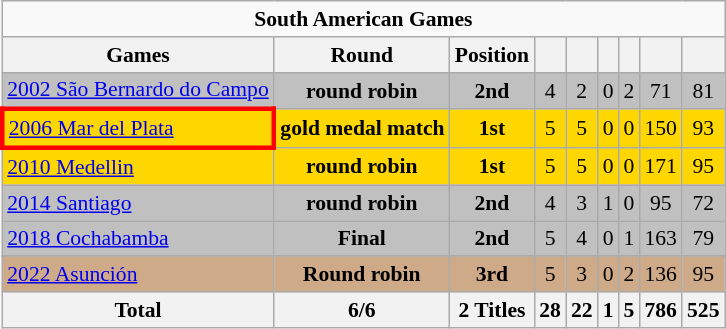<table class="wikitable" style="text-align:center; font-size:90%;">
<tr>
<td colspan=10><strong>South American Games</strong></td>
</tr>
<tr>
<th>Games</th>
<th>Round</th>
<th>Position</th>
<th></th>
<th></th>
<th></th>
<th></th>
<th></th>
<th></th>
</tr>
<tr style="background:silver;">
<td align=left> <a href='#'>2002 São Bernardo do Campo</a></td>
<td><strong>round robin</strong></td>
<td><strong>2nd</strong></td>
<td>4</td>
<td>2</td>
<td>0</td>
<td>2</td>
<td>71</td>
<td>81</td>
</tr>
<tr style="background:gold;">
<td style="border: 3px solid red" align=left> <a href='#'>2006 Mar del Plata</a></td>
<td><strong>gold medal match</strong></td>
<td><strong>1st</strong></td>
<td>5</td>
<td>5</td>
<td>0</td>
<td>0</td>
<td>150</td>
<td>93</td>
</tr>
<tr style="background:gold;">
<td align=left> <a href='#'>2010 Medellin</a></td>
<td><strong>round robin</strong></td>
<td><strong>1st</strong></td>
<td>5</td>
<td>5</td>
<td>0</td>
<td>0</td>
<td>171</td>
<td>95</td>
</tr>
<tr style="background:silver;">
<td align=left> <a href='#'>2014 Santiago</a></td>
<td><strong>round robin</strong></td>
<td><strong>2nd</strong></td>
<td>4</td>
<td>3</td>
<td>1</td>
<td>0</td>
<td>95</td>
<td>72</td>
</tr>
<tr style="background:silver;">
<td align=left> <a href='#'>2018 Cochabamba</a></td>
<td><strong>Final</strong></td>
<td><strong>2nd</strong></td>
<td>5</td>
<td>4</td>
<td>0</td>
<td>1</td>
<td>163</td>
<td>79</td>
</tr>
<tr>
</tr>
<tr style="background:#cfaa88;">
<td align=left> <a href='#'>2022 Asunción</a></td>
<td><strong>Round robin</strong></td>
<td><strong>3rd</strong></td>
<td>5</td>
<td>3</td>
<td>0</td>
<td>2</td>
<td>136</td>
<td>95</td>
</tr>
<tr>
<th>Total</th>
<th>6/6</th>
<th>2 Titles</th>
<th>28</th>
<th>22</th>
<th>1</th>
<th>5</th>
<th>786</th>
<th>525</th>
</tr>
</table>
